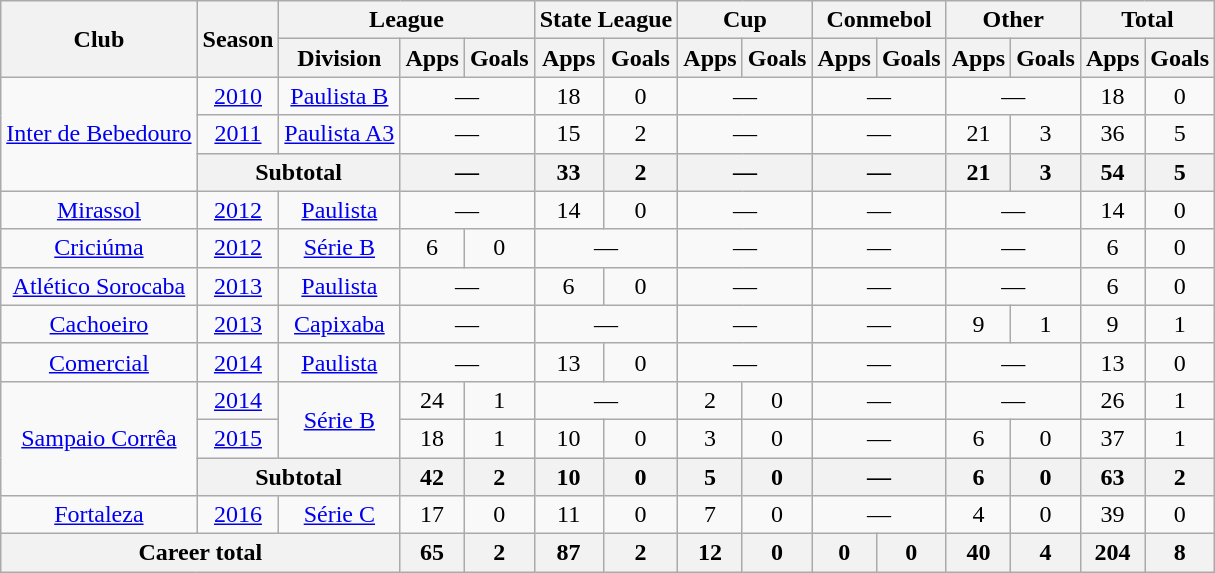<table class="wikitable" style="text-align: center;">
<tr>
<th rowspan="2">Club</th>
<th rowspan="2">Season</th>
<th colspan="3">League</th>
<th colspan="2">State League</th>
<th colspan="2">Cup</th>
<th colspan="2">Conmebol</th>
<th colspan="2">Other</th>
<th colspan="2">Total</th>
</tr>
<tr>
<th>Division</th>
<th>Apps</th>
<th>Goals</th>
<th>Apps</th>
<th>Goals</th>
<th>Apps</th>
<th>Goals</th>
<th>Apps</th>
<th>Goals</th>
<th>Apps</th>
<th>Goals</th>
<th>Apps</th>
<th>Goals</th>
</tr>
<tr>
<td rowspan=3 valign="center"><a href='#'>Inter de Bebedouro</a></td>
<td><a href='#'>2010</a></td>
<td><a href='#'>Paulista B</a></td>
<td colspan="2">—</td>
<td>18</td>
<td>0</td>
<td colspan="2">—</td>
<td colspan="2">—</td>
<td colspan="2">—</td>
<td>18</td>
<td>0</td>
</tr>
<tr>
<td><a href='#'>2011</a></td>
<td><a href='#'>Paulista A3</a></td>
<td colspan="2">—</td>
<td>15</td>
<td>2</td>
<td colspan="2">—</td>
<td colspan="2">—</td>
<td>21</td>
<td>3</td>
<td>36</td>
<td>5</td>
</tr>
<tr>
<th colspan="2">Subtotal</th>
<th colspan="2">—</th>
<th>33</th>
<th>2</th>
<th colspan="2">—</th>
<th colspan="2">—</th>
<th>21</th>
<th>3</th>
<th>54</th>
<th>5</th>
</tr>
<tr>
<td valign="center"><a href='#'>Mirassol</a></td>
<td><a href='#'>2012</a></td>
<td><a href='#'>Paulista</a></td>
<td colspan="2">—</td>
<td>14</td>
<td>0</td>
<td colspan="2">—</td>
<td colspan="2">—</td>
<td colspan="2">—</td>
<td>14</td>
<td>0</td>
</tr>
<tr>
<td valign="center"><a href='#'>Criciúma</a></td>
<td><a href='#'>2012</a></td>
<td><a href='#'>Série B</a></td>
<td>6</td>
<td>0</td>
<td colspan="2">—</td>
<td colspan="2">—</td>
<td colspan="2">—</td>
<td colspan="2">—</td>
<td>6</td>
<td>0</td>
</tr>
<tr>
<td valign="center"><a href='#'>Atlético Sorocaba</a></td>
<td><a href='#'>2013</a></td>
<td><a href='#'>Paulista</a></td>
<td colspan="2">—</td>
<td>6</td>
<td>0</td>
<td colspan="2">—</td>
<td colspan="2">—</td>
<td colspan="2">—</td>
<td>6</td>
<td>0</td>
</tr>
<tr>
<td valign="center"><a href='#'>Cachoeiro</a></td>
<td><a href='#'>2013</a></td>
<td><a href='#'>Capixaba</a></td>
<td colspan="2">—</td>
<td colspan="2">—</td>
<td colspan="2">—</td>
<td colspan="2">—</td>
<td>9</td>
<td>1</td>
<td>9</td>
<td>1</td>
</tr>
<tr>
<td valign="center"><a href='#'>Comercial</a></td>
<td><a href='#'>2014</a></td>
<td><a href='#'>Paulista</a></td>
<td colspan="2">—</td>
<td>13</td>
<td>0</td>
<td colspan="2">—</td>
<td colspan="2">—</td>
<td colspan="2">—</td>
<td>13</td>
<td>0</td>
</tr>
<tr>
<td rowspan=3 valign="center"><a href='#'>Sampaio Corrêa</a></td>
<td><a href='#'>2014</a></td>
<td rowspan=2><a href='#'>Série B</a></td>
<td>24</td>
<td>1</td>
<td colspan="2">—</td>
<td>2</td>
<td>0</td>
<td colspan="2">—</td>
<td colspan="2">—</td>
<td>26</td>
<td>1</td>
</tr>
<tr>
<td><a href='#'>2015</a></td>
<td>18</td>
<td>1</td>
<td>10</td>
<td>0</td>
<td>3</td>
<td>0</td>
<td colspan="2">—</td>
<td>6</td>
<td>0</td>
<td>37</td>
<td>1</td>
</tr>
<tr>
<th colspan="2">Subtotal</th>
<th>42</th>
<th>2</th>
<th>10</th>
<th>0</th>
<th>5</th>
<th>0</th>
<th colspan="2">—</th>
<th>6</th>
<th>0</th>
<th>63</th>
<th>2</th>
</tr>
<tr>
<td valign="center"><a href='#'>Fortaleza</a></td>
<td><a href='#'>2016</a></td>
<td><a href='#'>Série C</a></td>
<td>17</td>
<td>0</td>
<td>11</td>
<td>0</td>
<td>7</td>
<td>0</td>
<td colspan="2">—</td>
<td>4</td>
<td>0</td>
<td>39</td>
<td>0</td>
</tr>
<tr>
<th colspan="3"><strong>Career total</strong></th>
<th>65</th>
<th>2</th>
<th>87</th>
<th>2</th>
<th>12</th>
<th>0</th>
<th>0</th>
<th>0</th>
<th>40</th>
<th>4</th>
<th>204</th>
<th>8</th>
</tr>
</table>
